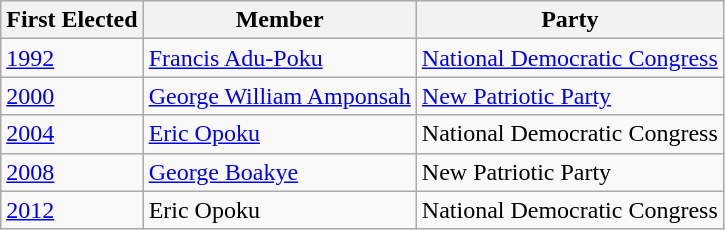<table class="wikitable">
<tr>
<th>First Elected</th>
<th>Member</th>
<th>Party</th>
</tr>
<tr>
<td><a href='#'>1992</a></td>
<td><a href='#'>Francis Adu-Poku</a></td>
<td><a href='#'>National Democratic Congress</a></td>
</tr>
<tr>
<td><a href='#'>2000</a></td>
<td><a href='#'>George William Amponsah</a></td>
<td><a href='#'>New Patriotic Party</a></td>
</tr>
<tr>
<td><a href='#'>2004</a></td>
<td><a href='#'>Eric Opoku</a></td>
<td>National Democratic Congress</td>
</tr>
<tr>
<td><a href='#'>2008</a></td>
<td><a href='#'>George Boakye</a></td>
<td>New Patriotic Party</td>
</tr>
<tr>
<td><a href='#'>2012</a></td>
<td>Eric Opoku</td>
<td>National Democratic Congress</td>
</tr>
</table>
